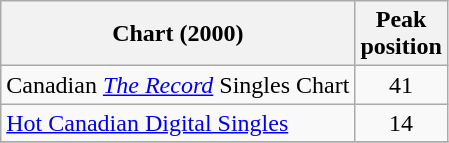<table class="wikitable sortable">
<tr>
<th align="left">Chart (2000)</th>
<th align="center">Peak <br>position</th>
</tr>
<tr>
<td align="left">Canadian <em><a href='#'>The Record</a></em> Singles Chart</td>
<td align="center">41</td>
</tr>
<tr>
<td align="left"><a href='#'>Hot Canadian Digital Singles</a></td>
<td align="center">14</td>
</tr>
<tr>
</tr>
</table>
